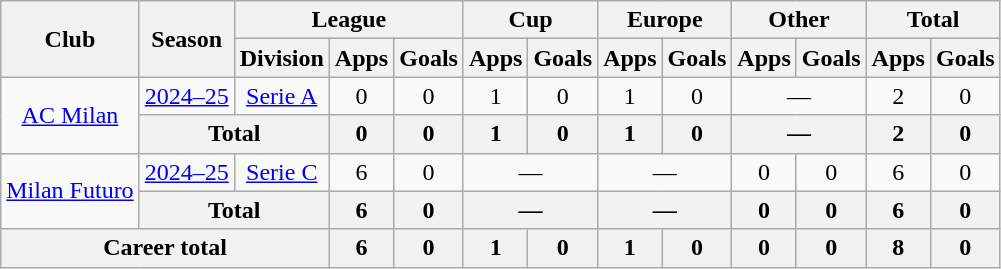<table class="wikitable" style="text-align: center;">
<tr>
<th rowspan="2">Club</th>
<th rowspan="2">Season</th>
<th colspan="3">League</th>
<th colspan="2">Cup</th>
<th colspan="2">Europe</th>
<th colspan="2">Other</th>
<th colspan="2">Total</th>
</tr>
<tr>
<th>Division</th>
<th>Apps</th>
<th>Goals</th>
<th>Apps</th>
<th>Goals</th>
<th>Apps</th>
<th>Goals</th>
<th>Apps</th>
<th>Goals</th>
<th>Apps</th>
<th>Goals</th>
</tr>
<tr>
<td rowspan="2"><a href='#'>AC Milan</a></td>
<td><a href='#'>2024–25</a></td>
<td><a href='#'>Serie A</a></td>
<td>0</td>
<td>0</td>
<td>1</td>
<td>0</td>
<td>1</td>
<td>0</td>
<td colspan="2">—</td>
<td>2</td>
<td>0</td>
</tr>
<tr>
<th colspan="2">Total</th>
<th>0</th>
<th>0</th>
<th>1</th>
<th>0</th>
<th>1</th>
<th>0</th>
<th colspan="2">—</th>
<th>2</th>
<th>0</th>
</tr>
<tr>
<td rowspan="2"><a href='#'>Milan Futuro</a></td>
<td><a href='#'>2024–25</a></td>
<td><a href='#'>Serie C</a></td>
<td>6</td>
<td>0</td>
<td colspan="2">—</td>
<td colspan="2">—</td>
<td>0</td>
<td>0</td>
<td>6</td>
<td>0</td>
</tr>
<tr>
<th colspan="2">Total</th>
<th>6</th>
<th>0</th>
<th colspan="2">—</th>
<th colspan="2">—</th>
<th>0</th>
<th>0</th>
<th>6</th>
<th>0</th>
</tr>
<tr>
<th colspan="3">Career total</th>
<th>6</th>
<th>0</th>
<th>1</th>
<th>0</th>
<th>1</th>
<th>0</th>
<th>0</th>
<th>0</th>
<th>8</th>
<th>0</th>
</tr>
</table>
